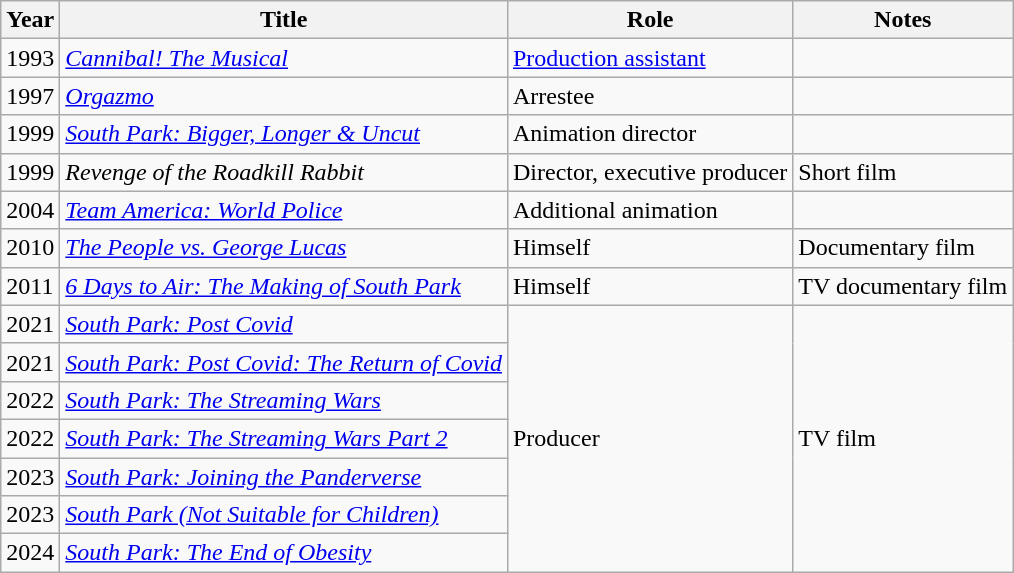<table class="wikitable sortable">
<tr>
<th>Year</th>
<th>Title</th>
<th>Role</th>
<th>Notes</th>
</tr>
<tr>
<td>1993</td>
<td><em><a href='#'>Cannibal! The Musical</a></em></td>
<td><a href='#'>Production assistant</a></td>
<td></td>
</tr>
<tr>
<td>1997</td>
<td><em><a href='#'>Orgazmo</a></em></td>
<td>Arrestee</td>
<td></td>
</tr>
<tr>
<td>1999</td>
<td><em><a href='#'>South Park: Bigger, Longer & Uncut</a></em></td>
<td>Animation director</td>
<td></td>
</tr>
<tr>
<td>1999</td>
<td><em>Revenge of the Roadkill Rabbit</em></td>
<td>Director, executive producer</td>
<td>Short film</td>
</tr>
<tr>
<td>2004</td>
<td><em><a href='#'>Team America: World Police</a></em></td>
<td>Additional animation</td>
<td></td>
</tr>
<tr>
<td>2010</td>
<td><em><a href='#'>The People vs. George Lucas</a></em></td>
<td>Himself</td>
<td>Documentary film</td>
</tr>
<tr>
<td>2011</td>
<td><em><a href='#'>6 Days to Air: The Making of South Park</a></em></td>
<td>Himself</td>
<td>TV documentary film</td>
</tr>
<tr>
<td>2021</td>
<td><em><a href='#'>South Park: Post Covid</a></em></td>
<td Rowspan=7>Producer</td>
<td Rowspan=7>TV film</td>
</tr>
<tr>
<td>2021</td>
<td><em><a href='#'>South Park: Post Covid: The Return of Covid</a></em></td>
</tr>
<tr>
<td>2022</td>
<td><em><a href='#'>South Park: The Streaming Wars</a></em></td>
</tr>
<tr>
<td>2022</td>
<td><em><a href='#'>South Park: The Streaming Wars Part 2</a></em></td>
</tr>
<tr>
<td>2023</td>
<td><em><a href='#'>South Park: Joining the Panderverse</a></em></td>
</tr>
<tr>
<td>2023</td>
<td><em><a href='#'>South Park (Not Suitable for Children)</a></em></td>
</tr>
<tr>
<td>2024</td>
<td><em><a href='#'>South Park: The End of Obesity</a></em></td>
</tr>
</table>
